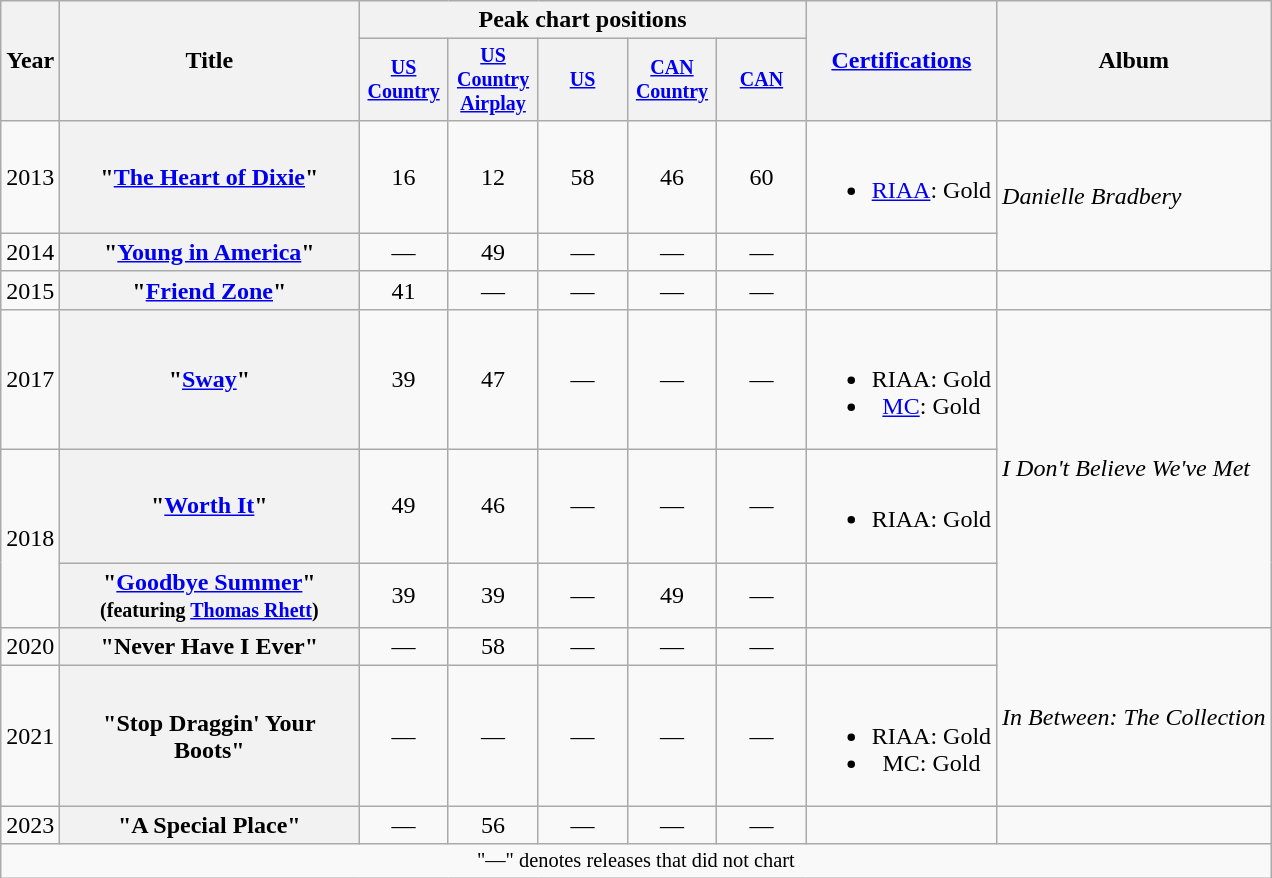<table class="wikitable plainrowheaders" style="text-align:center;">
<tr>
<th rowspan="2">Year</th>
<th rowspan="2" style="width:12em;">Title</th>
<th colspan="5">Peak chart positions</th>
<th rowspan="2"><a href='#'>Certifications</a></th>
<th rowspan="2">Album</th>
</tr>
<tr style="font-size:smaller;">
<th style="width:4em;"><a href='#'>US Country</a><br></th>
<th style="width:4em;"><a href='#'>US Country Airplay</a><br></th>
<th style="width:4em;"><a href='#'>US</a><br></th>
<th style="width:4em;"><a href='#'>CAN Country</a><br></th>
<th style="width:4em;"><a href='#'>CAN</a><br></th>
</tr>
<tr>
<td>2013</td>
<th scope="row">"<a href='#'>The Heart of Dixie</a>"</th>
<td>16</td>
<td>12</td>
<td>58</td>
<td>46</td>
<td>60</td>
<td><br><ul><li><a href='#'>RIAA</a>: Gold</li></ul></td>
<td align="left" rowspan="2"><em>Danielle Bradbery</em></td>
</tr>
<tr>
<td>2014</td>
<th scope="row">"<a href='#'>Young in America</a>"</th>
<td>—</td>
<td>49</td>
<td>—</td>
<td>—</td>
<td>—</td>
<td></td>
</tr>
<tr>
<td>2015</td>
<th scope="row">"<a href='#'>Friend Zone</a>"</th>
<td>41</td>
<td>—</td>
<td>—</td>
<td>—</td>
<td>—</td>
<td></td>
<td></td>
</tr>
<tr>
<td>2017</td>
<th scope="row">"<a href='#'>Sway</a>"</th>
<td>39</td>
<td>47</td>
<td>—</td>
<td>—</td>
<td>—</td>
<td><br><ul><li>RIAA: Gold</li><li><a href='#'>MC</a>: Gold</li></ul></td>
<td align="left" rowspan="3"><em>I Don't Believe We've Met</em></td>
</tr>
<tr>
<td rowspan="2">2018</td>
<th scope="row">"<a href='#'>Worth It</a>"</th>
<td>49</td>
<td>46</td>
<td>—</td>
<td>—</td>
<td>—</td>
<td><br><ul><li>RIAA: Gold</li></ul></td>
</tr>
<tr>
<th scope="row">"<a href='#'>Goodbye Summer</a>" <br><small>(featuring <a href='#'>Thomas Rhett</a>)</small></th>
<td>39</td>
<td>39</td>
<td>—</td>
<td>49</td>
<td>—</td>
<td></td>
</tr>
<tr>
<td>2020</td>
<th scope="row">"Never Have I Ever"</th>
<td>—</td>
<td>58</td>
<td>—</td>
<td>—</td>
<td>—</td>
<td></td>
<td rowspan="2"><em>In Between: The Collection</em></td>
</tr>
<tr>
<td>2021</td>
<th scope="row">"Stop Draggin' Your Boots"</th>
<td>—</td>
<td>—</td>
<td>—</td>
<td>—</td>
<td>—</td>
<td><br><ul><li>RIAA: Gold</li><li>MC: Gold</li></ul></td>
</tr>
<tr>
<td>2023</td>
<th scope="row">"A Special Place"</th>
<td>—</td>
<td>56</td>
<td>—</td>
<td>—</td>
<td>—</td>
<td></td>
<td></td>
</tr>
<tr>
<td colspan="9" style="font-size:85%">"—" denotes releases that did not chart</td>
</tr>
</table>
